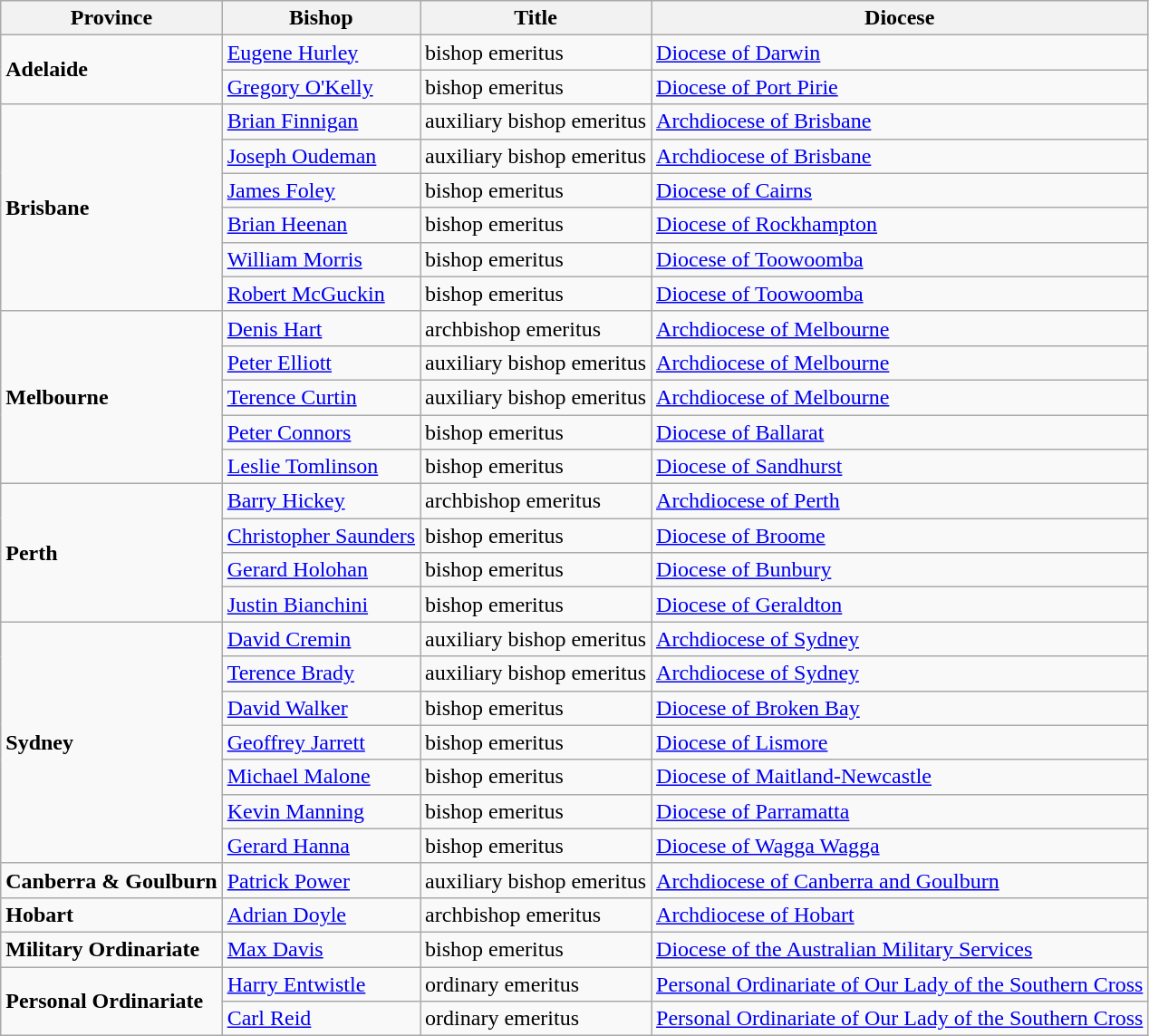<table class="wikitable sortable">
<tr>
<th>Province</th>
<th>Bishop</th>
<th>Title</th>
<th>Diocese</th>
</tr>
<tr>
<td rowspan="2"><strong>Adelaide</strong></td>
<td><a href='#'>Eugene Hurley</a></td>
<td>bishop emeritus</td>
<td><a href='#'>Diocese of Darwin</a></td>
</tr>
<tr>
<td><a href='#'>Gregory O'Kelly</a></td>
<td>bishop emeritus</td>
<td><a href='#'>Diocese of Port Pirie</a></td>
</tr>
<tr>
<td rowspan="6"><strong>Brisbane</strong></td>
<td><a href='#'>Brian Finnigan</a></td>
<td>auxiliary bishop emeritus</td>
<td><a href='#'>Archdiocese of Brisbane</a></td>
</tr>
<tr>
<td><a href='#'>Joseph Oudeman</a></td>
<td>auxiliary bishop emeritus</td>
<td><a href='#'>Archdiocese of Brisbane</a></td>
</tr>
<tr>
<td><a href='#'>James Foley</a></td>
<td>bishop emeritus</td>
<td><a href='#'>Diocese of Cairns</a></td>
</tr>
<tr>
<td><a href='#'>Brian Heenan</a></td>
<td>bishop emeritus</td>
<td><a href='#'>Diocese of Rockhampton</a></td>
</tr>
<tr>
<td><a href='#'>William Morris</a></td>
<td>bishop emeritus</td>
<td><a href='#'>Diocese of Toowoomba</a></td>
</tr>
<tr>
<td><a href='#'>Robert McGuckin</a></td>
<td>bishop emeritus</td>
<td><a href='#'>Diocese of Toowoomba</a></td>
</tr>
<tr>
<td rowspan="5"><strong>Melbourne</strong></td>
<td><a href='#'>Denis Hart</a></td>
<td>archbishop emeritus</td>
<td><a href='#'>Archdiocese of Melbourne</a></td>
</tr>
<tr>
<td><a href='#'>Peter Elliott</a></td>
<td>auxiliary bishop emeritus</td>
<td><a href='#'>Archdiocese of Melbourne</a></td>
</tr>
<tr>
<td><a href='#'>Terence Curtin</a></td>
<td>auxiliary bishop emeritus</td>
<td><a href='#'>Archdiocese of Melbourne</a></td>
</tr>
<tr>
<td><a href='#'>Peter Connors</a></td>
<td>bishop emeritus</td>
<td><a href='#'>Diocese of Ballarat</a></td>
</tr>
<tr>
<td><a href='#'>Leslie Tomlinson</a></td>
<td>bishop emeritus</td>
<td><a href='#'>Diocese of Sandhurst</a></td>
</tr>
<tr>
<td rowspan="4"><strong>Perth</strong></td>
<td><a href='#'>Barry Hickey</a></td>
<td>archbishop emeritus</td>
<td><a href='#'>Archdiocese of Perth</a></td>
</tr>
<tr>
<td><a href='#'>Christopher Saunders</a></td>
<td>bishop emeritus</td>
<td><a href='#'>Diocese of Broome</a></td>
</tr>
<tr>
<td><a href='#'>Gerard Holohan</a></td>
<td>bishop emeritus</td>
<td><a href='#'>Diocese of Bunbury</a></td>
</tr>
<tr>
<td><a href='#'>Justin Bianchini</a></td>
<td>bishop emeritus</td>
<td><a href='#'>Diocese of Geraldton</a></td>
</tr>
<tr>
<td rowspan="7"><strong>Sydney</strong></td>
<td><a href='#'>David Cremin</a></td>
<td>auxiliary bishop emeritus</td>
<td><a href='#'>Archdiocese of Sydney</a></td>
</tr>
<tr>
<td><a href='#'>Terence Brady</a></td>
<td>auxiliary bishop emeritus</td>
<td><a href='#'>Archdiocese of Sydney</a></td>
</tr>
<tr>
<td><a href='#'>David Walker</a></td>
<td>bishop emeritus</td>
<td><a href='#'>Diocese of Broken Bay</a></td>
</tr>
<tr>
<td><a href='#'>Geoffrey Jarrett</a></td>
<td>bishop emeritus</td>
<td><a href='#'>Diocese of Lismore</a></td>
</tr>
<tr>
<td><a href='#'>Michael Malone</a></td>
<td>bishop emeritus</td>
<td><a href='#'>Diocese of Maitland-Newcastle</a></td>
</tr>
<tr>
<td><a href='#'>Kevin Manning</a></td>
<td>bishop emeritus</td>
<td><a href='#'>Diocese of Parramatta</a></td>
</tr>
<tr>
<td><a href='#'>Gerard Hanna</a></td>
<td>bishop emeritus</td>
<td><a href='#'>Diocese of Wagga Wagga</a></td>
</tr>
<tr>
<td><strong>Canberra & Goulburn</strong></td>
<td><a href='#'>Patrick Power</a></td>
<td>auxiliary bishop emeritus</td>
<td><a href='#'>Archdiocese of Canberra and Goulburn</a></td>
</tr>
<tr>
<td rowspan="1"><strong>Hobart</strong></td>
<td><a href='#'>Adrian Doyle</a></td>
<td>archbishop emeritus</td>
<td><a href='#'>Archdiocese of Hobart</a></td>
</tr>
<tr>
<td rowspan="1"><strong>Military Ordinariate</strong></td>
<td><a href='#'>Max Davis</a></td>
<td>bishop emeritus</td>
<td><a href='#'>Diocese of the Australian Military Services</a></td>
</tr>
<tr>
<td rowspan="2"><strong>Personal Ordinariate</strong></td>
<td><a href='#'>Harry Entwistle</a></td>
<td>ordinary emeritus</td>
<td><a href='#'>Personal Ordinariate of Our Lady of the Southern Cross</a></td>
</tr>
<tr>
<td><a href='#'>Carl Reid</a></td>
<td>ordinary emeritus</td>
<td><a href='#'>Personal Ordinariate of Our Lady of the Southern Cross</a></td>
</tr>
</table>
